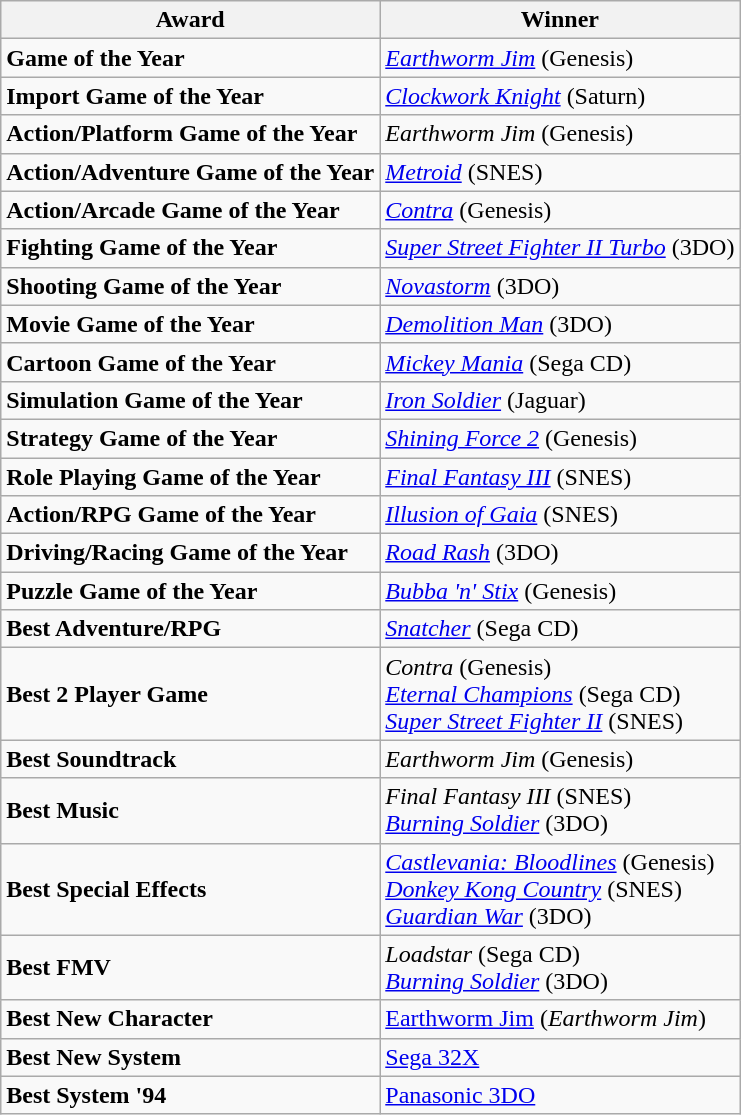<table class="wikitable collapsible collapsed">
<tr>
<th>Award</th>
<th>Winner</th>
</tr>
<tr>
<td><strong>Game of the Year</strong></td>
<td><em><a href='#'>Earthworm Jim</a></em> (Genesis)</td>
</tr>
<tr>
<td><strong>Import Game of the Year</strong></td>
<td><em><a href='#'>Clockwork Knight</a></em> (Saturn)</td>
</tr>
<tr>
<td><strong>Action/Platform Game of the Year</strong></td>
<td><em>Earthworm Jim</em> (Genesis)</td>
</tr>
<tr>
<td><strong>Action/Adventure Game of the Year</strong></td>
<td><em><a href='#'>Metroid</a></em> (SNES)</td>
</tr>
<tr>
<td><strong>Action/Arcade Game of the Year</strong></td>
<td><em><a href='#'>Contra</a></em> (Genesis)</td>
</tr>
<tr>
<td><strong>Fighting Game of the Year</strong></td>
<td><em><a href='#'>Super Street Fighter II Turbo</a></em> (3DO)</td>
</tr>
<tr>
<td><strong>Shooting Game of the Year</strong></td>
<td><em><a href='#'>Novastorm</a></em> (3DO)</td>
</tr>
<tr>
<td><strong>Movie Game of the Year</strong></td>
<td><em><a href='#'>Demolition Man</a></em> (3DO)</td>
</tr>
<tr>
<td><strong>Cartoon Game of the Year</strong></td>
<td><em><a href='#'>Mickey Mania</a></em> (Sega CD)</td>
</tr>
<tr>
<td><strong>Simulation Game of the Year</strong></td>
<td><em><a href='#'>Iron Soldier</a></em> (Jaguar)</td>
</tr>
<tr>
<td><strong>Strategy Game of the Year</strong></td>
<td><em><a href='#'>Shining Force 2</a></em> (Genesis)</td>
</tr>
<tr>
<td><strong>Role Playing Game of the Year</strong></td>
<td><em><a href='#'>Final Fantasy III</a></em> (SNES)</td>
</tr>
<tr>
<td><strong>Action/RPG Game of the Year</strong></td>
<td><em><a href='#'>Illusion of Gaia</a></em> (SNES)</td>
</tr>
<tr>
<td><strong>Driving/Racing Game of the Year</strong></td>
<td><em><a href='#'>Road Rash</a></em> (3DO)</td>
</tr>
<tr>
<td><strong>Puzzle Game of the Year</strong></td>
<td><em><a href='#'>Bubba 'n' Stix</a></em> (Genesis)</td>
</tr>
<tr>
<td><strong>Best Adventure/RPG</strong></td>
<td><em><a href='#'>Snatcher</a></em> (Sega CD)</td>
</tr>
<tr>
<td><strong>Best 2 Player Game</strong></td>
<td><em>Contra</em> (Genesis) <br> <em><a href='#'>Eternal Champions</a></em> (Sega CD) <br> <em><a href='#'>Super Street Fighter II</a></em> (SNES)</td>
</tr>
<tr>
<td><strong>Best Soundtrack</strong></td>
<td><em>Earthworm Jim</em> (Genesis)</td>
</tr>
<tr>
<td><strong>Best Music</strong></td>
<td><em>Final Fantasy III</em> (SNES) <br> <em><a href='#'>Burning Soldier</a></em> (3DO)</td>
</tr>
<tr>
<td><strong>Best Special Effects</strong></td>
<td><em><a href='#'>Castlevania: Bloodlines</a></em> (Genesis) <br> <em><a href='#'>Donkey Kong Country</a></em> (SNES) <br> <em><a href='#'>Guardian War</a></em> (3DO)</td>
</tr>
<tr>
<td><strong>Best FMV</strong></td>
<td><em>Loadstar</em> (Sega CD) <br> <em><a href='#'>Burning Soldier</a></em> (3DO)</td>
</tr>
<tr>
<td><strong>Best New Character</strong></td>
<td><a href='#'>Earthworm Jim</a> (<em>Earthworm Jim</em>)</td>
</tr>
<tr>
<td><strong>Best New System</strong></td>
<td><a href='#'>Sega 32X</a></td>
</tr>
<tr>
<td><strong>Best System '94</strong></td>
<td><a href='#'>Panasonic 3DO</a></td>
</tr>
</table>
